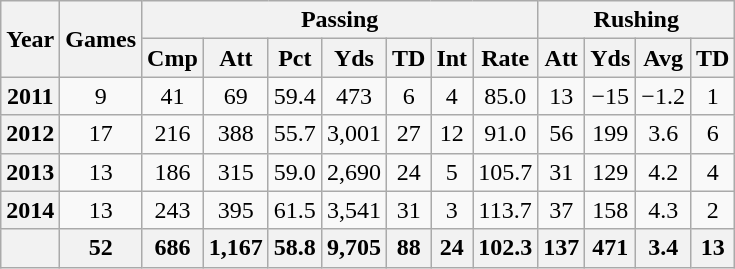<table class="wikitable" style="text-align:center">
<tr>
<th rowspan="2">Year</th>
<th rowspan="2">Games</th>
<th colspan="7">Passing</th>
<th colspan="4">Rushing</th>
</tr>
<tr>
<th>Cmp</th>
<th>Att</th>
<th>Pct</th>
<th>Yds</th>
<th>TD</th>
<th>Int</th>
<th>Rate</th>
<th>Att</th>
<th>Yds</th>
<th>Avg</th>
<th>TD</th>
</tr>
<tr>
<th>2011</th>
<td>9</td>
<td>41</td>
<td>69</td>
<td>59.4</td>
<td>473</td>
<td>6</td>
<td>4</td>
<td>85.0</td>
<td>13</td>
<td>−15</td>
<td>−1.2</td>
<td>1</td>
</tr>
<tr>
<th>2012</th>
<td>17</td>
<td>216</td>
<td>388</td>
<td>55.7</td>
<td>3,001</td>
<td>27</td>
<td>12</td>
<td>91.0</td>
<td>56</td>
<td>199</td>
<td>3.6</td>
<td>6</td>
</tr>
<tr>
<th>2013</th>
<td>13</td>
<td>186</td>
<td>315</td>
<td>59.0</td>
<td>2,690</td>
<td>24</td>
<td>5</td>
<td>105.7</td>
<td>31</td>
<td>129</td>
<td>4.2</td>
<td>4</td>
</tr>
<tr>
<th>2014</th>
<td>13</td>
<td>243</td>
<td>395</td>
<td>61.5</td>
<td>3,541</td>
<td>31</td>
<td>3</td>
<td>113.7</td>
<td>37</td>
<td>158</td>
<td>4.3</td>
<td>2</td>
</tr>
<tr>
<th></th>
<th>52</th>
<th>686</th>
<th>1,167</th>
<th>58.8</th>
<th>9,705</th>
<th>88</th>
<th>24</th>
<th>102.3</th>
<th>137</th>
<th>471</th>
<th>3.4</th>
<th>13</th>
</tr>
</table>
